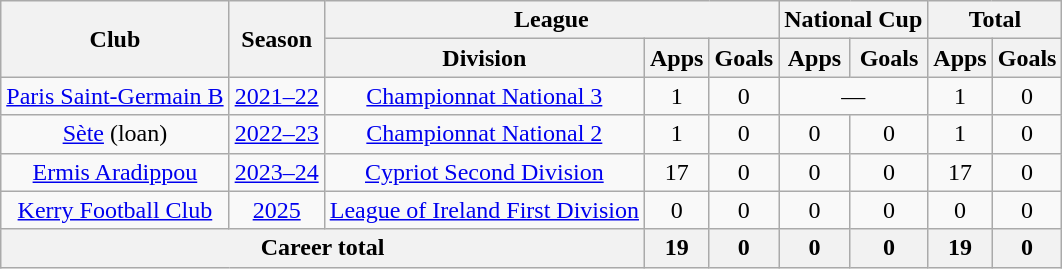<table class="wikitable" Style="text-align: center">
<tr>
<th rowspan="2">Club</th>
<th rowspan="2">Season</th>
<th colspan="3">League</th>
<th colspan="2">National Cup</th>
<th colspan="2">Total</th>
</tr>
<tr>
<th>Division</th>
<th>Apps</th>
<th>Goals</th>
<th>Apps</th>
<th>Goals</th>
<th>Apps</th>
<th>Goals</th>
</tr>
<tr>
<td><a href='#'>Paris Saint-Germain B</a></td>
<td><a href='#'>2021–22</a></td>
<td><a href='#'>Championnat National 3</a></td>
<td>1</td>
<td>0</td>
<td colspan="2">—</td>
<td>1</td>
<td>0</td>
</tr>
<tr>
<td><a href='#'>Sète</a> (loan)</td>
<td><a href='#'>2022–23</a></td>
<td><a href='#'>Championnat National 2</a></td>
<td>1</td>
<td>0</td>
<td>0</td>
<td>0</td>
<td>1</td>
<td>0</td>
</tr>
<tr>
<td><a href='#'>Ermis Aradippou</a></td>
<td><a href='#'>2023–24</a></td>
<td><a href='#'>Cypriot Second Division</a></td>
<td>17</td>
<td>0</td>
<td>0</td>
<td>0</td>
<td>17</td>
<td>0</td>
</tr>
<tr>
<td><a href='#'>Kerry Football Club</a></td>
<td><a href='#'>2025</a></td>
<td><a href='#'>League of Ireland First Division</a></td>
<td>0</td>
<td>0</td>
<td>0</td>
<td>0</td>
<td>0</td>
<td>0</td>
</tr>
<tr>
<th colspan="3">Career total</th>
<th>19</th>
<th>0</th>
<th>0</th>
<th>0</th>
<th>19</th>
<th>0</th>
</tr>
</table>
